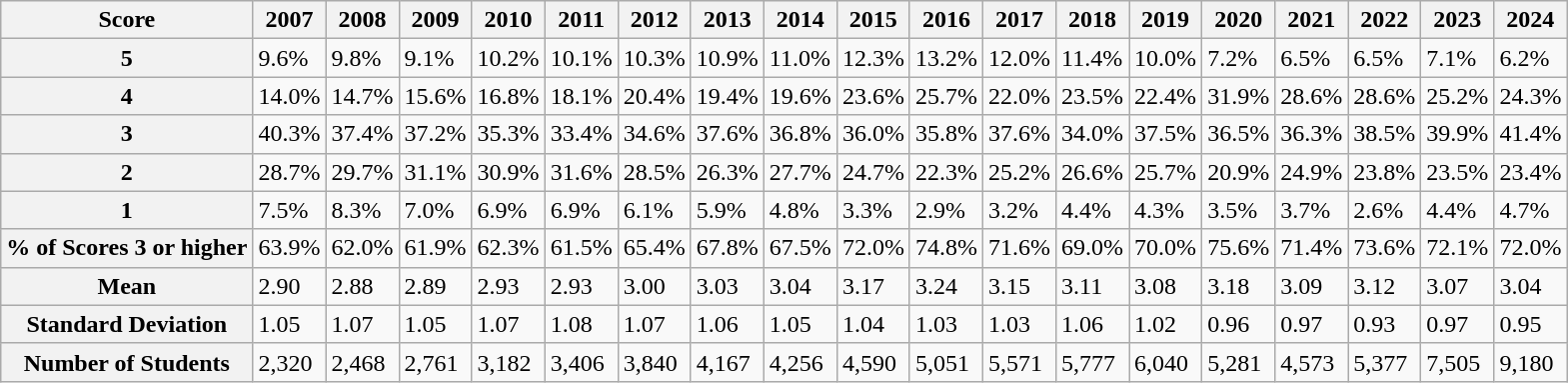<table class="wikitable">
<tr>
<th>Score</th>
<th>2007</th>
<th>2008</th>
<th>2009</th>
<th>2010</th>
<th>2011</th>
<th>2012</th>
<th>2013</th>
<th>2014</th>
<th>2015</th>
<th>2016</th>
<th>2017</th>
<th>2018</th>
<th>2019</th>
<th>2020</th>
<th>2021</th>
<th>2022</th>
<th>2023</th>
<th>2024</th>
</tr>
<tr>
<th>5</th>
<td>9.6%</td>
<td>9.8%</td>
<td>9.1%</td>
<td>10.2%</td>
<td>10.1%</td>
<td>10.3%</td>
<td>10.9%</td>
<td>11.0%</td>
<td>12.3%</td>
<td>13.2%</td>
<td>12.0%</td>
<td>11.4%</td>
<td>10.0%</td>
<td>7.2%</td>
<td>6.5%</td>
<td>6.5%</td>
<td>7.1%</td>
<td>6.2%</td>
</tr>
<tr>
<th>4</th>
<td>14.0%</td>
<td>14.7%</td>
<td>15.6%</td>
<td>16.8%</td>
<td>18.1%</td>
<td>20.4%</td>
<td>19.4%</td>
<td>19.6%</td>
<td>23.6%</td>
<td>25.7%</td>
<td>22.0%</td>
<td>23.5%</td>
<td>22.4%</td>
<td>31.9%</td>
<td>28.6%</td>
<td>28.6%</td>
<td>25.2%</td>
<td>24.3%</td>
</tr>
<tr>
<th>3</th>
<td>40.3%</td>
<td>37.4%</td>
<td>37.2%</td>
<td>35.3%</td>
<td>33.4%</td>
<td>34.6%</td>
<td>37.6%</td>
<td>36.8%</td>
<td>36.0%</td>
<td>35.8%</td>
<td>37.6%</td>
<td>34.0%</td>
<td>37.5%</td>
<td>36.5%</td>
<td>36.3%</td>
<td>38.5%</td>
<td>39.9%</td>
<td>41.4%</td>
</tr>
<tr>
<th>2</th>
<td>28.7%</td>
<td>29.7%</td>
<td>31.1%</td>
<td>30.9%</td>
<td>31.6%</td>
<td>28.5%</td>
<td>26.3%</td>
<td>27.7%</td>
<td>24.7%</td>
<td>22.3%</td>
<td>25.2%</td>
<td>26.6%</td>
<td>25.7%</td>
<td>20.9%</td>
<td>24.9%</td>
<td>23.8%</td>
<td>23.5%</td>
<td>23.4%</td>
</tr>
<tr>
<th>1</th>
<td>7.5%</td>
<td>8.3%</td>
<td>7.0%</td>
<td>6.9%</td>
<td>6.9%</td>
<td>6.1%</td>
<td>5.9%</td>
<td>4.8%</td>
<td>3.3%</td>
<td>2.9%</td>
<td>3.2%</td>
<td>4.4%</td>
<td>4.3%</td>
<td>3.5%</td>
<td>3.7%</td>
<td>2.6%</td>
<td>4.4%</td>
<td>4.7%</td>
</tr>
<tr>
<th>% of Scores 3 or higher</th>
<td>63.9%</td>
<td>62.0%</td>
<td>61.9%</td>
<td>62.3%</td>
<td>61.5%</td>
<td>65.4%</td>
<td>67.8%</td>
<td>67.5%</td>
<td>72.0%</td>
<td>74.8%</td>
<td>71.6%</td>
<td>69.0%</td>
<td>70.0%</td>
<td>75.6%</td>
<td>71.4%</td>
<td>73.6%</td>
<td>72.1%</td>
<td>72.0%</td>
</tr>
<tr>
<th>Mean</th>
<td>2.90</td>
<td>2.88</td>
<td>2.89</td>
<td>2.93</td>
<td>2.93</td>
<td>3.00</td>
<td>3.03</td>
<td>3.04</td>
<td>3.17</td>
<td>3.24</td>
<td>3.15</td>
<td>3.11</td>
<td>3.08</td>
<td>3.18</td>
<td>3.09</td>
<td>3.12</td>
<td>3.07</td>
<td>3.04</td>
</tr>
<tr>
<th>Standard Deviation</th>
<td>1.05</td>
<td>1.07</td>
<td>1.05</td>
<td>1.07</td>
<td>1.08</td>
<td>1.07</td>
<td>1.06</td>
<td>1.05</td>
<td>1.04</td>
<td>1.03</td>
<td>1.03</td>
<td>1.06</td>
<td>1.02</td>
<td>0.96</td>
<td>0.97</td>
<td>0.93</td>
<td>0.97</td>
<td>0.95</td>
</tr>
<tr>
<th>Number of Students</th>
<td>2,320</td>
<td>2,468</td>
<td>2,761</td>
<td>3,182</td>
<td>3,406</td>
<td>3,840</td>
<td>4,167</td>
<td>4,256</td>
<td>4,590</td>
<td>5,051</td>
<td>5,571</td>
<td>5,777</td>
<td>6,040</td>
<td>5,281</td>
<td>4,573</td>
<td>5,377</td>
<td>7,505</td>
<td>9,180</td>
</tr>
</table>
